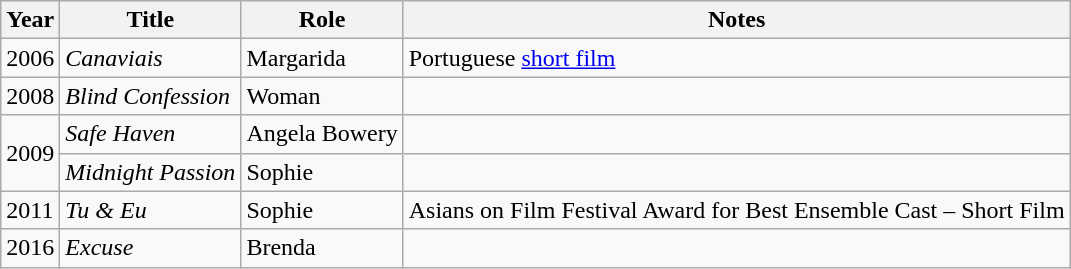<table class="wikitable sortable">
<tr>
<th>Year</th>
<th>Title</th>
<th>Role</th>
<th class="unsortable">Notes</th>
</tr>
<tr>
<td>2006</td>
<td><em>Canaviais</em></td>
<td>Margarida</td>
<td>Portuguese <a href='#'>short film</a></td>
</tr>
<tr>
<td>2008</td>
<td><em>Blind Confession</em></td>
<td>Woman</td>
<td></td>
</tr>
<tr>
<td rowspan=2>2009</td>
<td><em>Safe Haven</em></td>
<td>Angela Bowery</td>
<td></td>
</tr>
<tr>
<td><em>Midnight Passion</em></td>
<td>Sophie</td>
<td></td>
</tr>
<tr>
<td>2011</td>
<td><em>Tu & Eu</em></td>
<td>Sophie</td>
<td>Asians on Film Festival Award for Best Ensemble Cast – Short Film</td>
</tr>
<tr>
<td>2016</td>
<td><em>Excuse</em></td>
<td>Brenda</td>
<td></td>
</tr>
</table>
